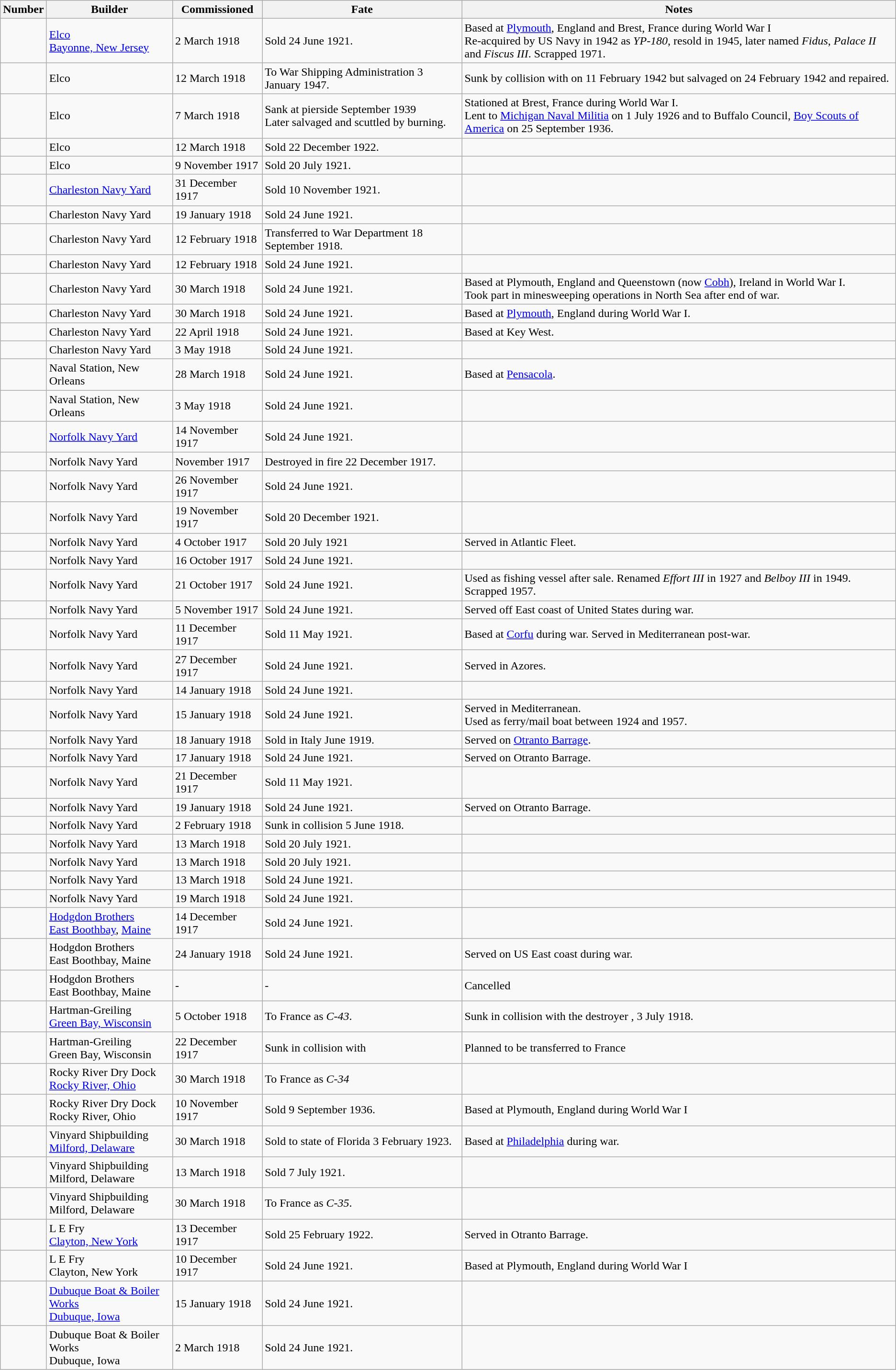<table class="wikitable">
<tr>
<th>Number</th>
<th>Builder</th>
<th>Commissioned</th>
<th>Fate</th>
<th>Notes</th>
</tr>
<tr>
<td></td>
<td><a href='#'>Elco</a><br><a href='#'>Bayonne, New Jersey</a></td>
<td>2 March 1918</td>
<td>Sold 24 June 1921.</td>
<td>Based at <a href='#'>Plymouth</a>, England and Brest, France during World War I<br>Re-acquired by US Navy in 1942 as <em>YP-180</em>, resold in 1945, later named <em>Fidus</em>, <em>Palace II</em> and <em>Fiscus III</em>. Scrapped 1971.</td>
</tr>
<tr>
<td></td>
<td>Elco</td>
<td>12 March 1918</td>
<td>To War Shipping Administration 3 January 1947.</td>
<td>Sunk by collision with  on 11 February 1942 but salvaged on 24 February 1942 and repaired.</td>
</tr>
<tr>
<td></td>
<td>Elco</td>
<td>7 March 1918</td>
<td>Sank at pierside September 1939<br>Later salvaged and scuttled by burning.</td>
<td>Stationed at Brest, France during World War I.<br> Lent to <a href='#'>Michigan Naval Militia</a> on 1 July 1926 and to Buffalo Council, <a href='#'>Boy Scouts of America</a> on 25 September 1936.</td>
</tr>
<tr>
<td></td>
<td>Elco</td>
<td>12 March 1918</td>
<td>Sold 22 December 1922.</td>
<td></td>
</tr>
<tr>
<td></td>
<td>Elco</td>
<td>9 November 1917</td>
<td>Sold 20 July 1921.</td>
<td></td>
</tr>
<tr>
<td></td>
<td><a href='#'>Charleston Navy Yard</a></td>
<td>31 December 1917</td>
<td>Sold 10 November 1921.</td>
<td></td>
</tr>
<tr>
<td></td>
<td>Charleston Navy Yard</td>
<td>19 January 1918</td>
<td>Sold 24 June 1921.</td>
<td></td>
</tr>
<tr>
<td></td>
<td>Charleston Navy Yard</td>
<td>12 February 1918</td>
<td>Transferred to War Department 18 September 1918.</td>
<td></td>
</tr>
<tr>
<td></td>
<td>Charleston Navy Yard</td>
<td>12 February 1918</td>
<td>Sold 24 June 1921.</td>
<td></td>
</tr>
<tr>
<td></td>
<td>Charleston Navy Yard</td>
<td>30 March 1918</td>
<td>Sold 24 June 1921.</td>
<td>Based at Plymouth, England and Queenstown (now <a href='#'>Cobh</a>), Ireland in World War I.<br> Took part in minesweeping operations in North Sea after end of war.</td>
</tr>
<tr>
<td></td>
<td>Charleston Navy Yard</td>
<td>30 March 1918</td>
<td>Sold 24 June 1921.</td>
<td>Based at <a href='#'>Plymouth</a>, England during World War I.</td>
</tr>
<tr>
<td></td>
<td>Charleston Navy Yard</td>
<td>22 April 1918</td>
<td>Sold 24 June 1921.</td>
<td>Based at Key West.</td>
</tr>
<tr>
<td></td>
<td>Charleston Navy Yard</td>
<td>3 May 1918</td>
<td>Sold 24 June 1921.</td>
<td></td>
</tr>
<tr>
<td></td>
<td>Naval Station, New Orleans</td>
<td>28 March 1918</td>
<td>Sold 24 June 1921.</td>
<td>Based at <a href='#'>Pensacola</a>.</td>
</tr>
<tr>
<td></td>
<td>Naval Station, New Orleans</td>
<td>3 May 1918</td>
<td>Sold 24 June 1921.</td>
<td></td>
</tr>
<tr>
<td></td>
<td><a href='#'>Norfolk Navy Yard</a></td>
<td>14 November 1917</td>
<td>Sold 24 June 1921.</td>
<td></td>
</tr>
<tr>
<td></td>
<td>Norfolk Navy Yard</td>
<td>November 1917</td>
<td>Destroyed in fire 22 December 1917.</td>
<td></td>
</tr>
<tr>
<td></td>
<td>Norfolk Navy Yard</td>
<td>26 November 1917</td>
<td>Sold 24 June 1921.</td>
<td></td>
</tr>
<tr>
<td></td>
<td>Norfolk Navy Yard</td>
<td>19 November 1917</td>
<td>Sold 20 December 1921.</td>
<td></td>
</tr>
<tr>
<td></td>
<td>Norfolk Navy Yard</td>
<td>4 October 1917</td>
<td>Sold 20 July 1921</td>
<td>Served in Atlantic Fleet.</td>
</tr>
<tr>
<td></td>
<td>Norfolk Navy Yard</td>
<td>16 October 1917</td>
<td>Sold 24 June 1921.</td>
<td></td>
</tr>
<tr>
<td></td>
<td>Norfolk Navy Yard</td>
<td>21 October 1917</td>
<td>Sold 24 June 1921.</td>
<td>Used as fishing vessel after sale. Renamed <em>Effort III</em> in 1927 and <em>Belboy III</em> in 1949. Scrapped 1957.</td>
</tr>
<tr>
<td></td>
<td>Norfolk Navy Yard</td>
<td>5 November 1917</td>
<td>Sold 24 June 1921.</td>
<td>Served off East coast of United States during war.</td>
</tr>
<tr>
<td></td>
<td>Norfolk Navy Yard</td>
<td>11 December 1917</td>
<td>Sold 11 May 1921.</td>
<td>Based at <a href='#'>Corfu</a> during war. Served in Mediterranean post-war.</td>
</tr>
<tr>
<td></td>
<td>Norfolk Navy Yard</td>
<td>27 December 1917</td>
<td>Sold 24 June 1921.</td>
<td>Served in Azores.</td>
</tr>
<tr>
<td></td>
<td>Norfolk Navy Yard</td>
<td>14 January 1918</td>
<td>Sold 24 June 1921.</td>
<td></td>
</tr>
<tr>
<td></td>
<td>Norfolk Navy Yard</td>
<td>15 January 1918</td>
<td>Sold 24 June 1921.</td>
<td>Served in Mediterranean.<br> Used as ferry/mail boat between 1924 and 1957.</td>
</tr>
<tr>
<td></td>
<td>Norfolk Navy Yard</td>
<td>18 January 1918</td>
<td>Sold in Italy June 1919.</td>
<td>Served on <a href='#'>Otranto Barrage</a>.</td>
</tr>
<tr>
<td></td>
<td>Norfolk Navy Yard</td>
<td>17 January 1918</td>
<td>Sold 24 June 1921.</td>
<td>Served on Otranto Barrage.</td>
</tr>
<tr>
<td></td>
<td>Norfolk Navy Yard</td>
<td>21 December 1917</td>
<td>Sold 11 May 1921.</td>
<td></td>
</tr>
<tr>
<td></td>
<td>Norfolk Navy Yard</td>
<td>19 January 1918</td>
<td>Sold 24 June 1921.</td>
<td>Served on Otranto Barrage.</td>
</tr>
<tr>
<td></td>
<td>Norfolk Navy Yard</td>
<td>2 February 1918</td>
<td>Sunk in collision 5 June 1918.</td>
<td></td>
</tr>
<tr>
<td></td>
<td>Norfolk Navy Yard</td>
<td>13 March 1918</td>
<td>Sold 20 July 1921.</td>
<td></td>
</tr>
<tr>
<td></td>
<td>Norfolk Navy Yard</td>
<td>13 March 1918</td>
<td>Sold 20 July 1921.</td>
<td></td>
</tr>
<tr>
<td></td>
<td>Norfolk Navy Yard</td>
<td>13 March 1918</td>
<td>Sold 24 June 1921.</td>
<td></td>
</tr>
<tr>
<td></td>
<td>Norfolk Navy Yard</td>
<td>19 March 1918</td>
<td>Sold 24 June 1921.</td>
<td></td>
</tr>
<tr>
<td></td>
<td><a href='#'>Hodgdon Brothers</a><br><a href='#'>East Boothbay</a>, <a href='#'>Maine</a></td>
<td>14 December 1917</td>
<td>Sold 24 June 1921.</td>
<td></td>
</tr>
<tr>
<td></td>
<td>Hodgdon Brothers<br>East Boothbay, Maine</td>
<td>24 January 1918</td>
<td>Sold 24 June 1921.</td>
<td>Served on US East coast during war.</td>
</tr>
<tr>
<td></td>
<td>Hodgdon Brothers<br>East Boothbay, Maine</td>
<td>-</td>
<td>-</td>
<td>Cancelled</td>
</tr>
<tr>
<td></td>
<td>Hartman-Greiling<br><a href='#'>Green Bay, Wisconsin</a></td>
<td>5 October 1918</td>
<td>To France as <em>C-43</em>.</td>
<td>Sunk in collision with the destroyer , 3 July 1918.</td>
</tr>
<tr>
<td></td>
<td>Hartman-Greiling<br>Green Bay, Wisconsin</td>
<td>22 December 1917</td>
<td>Sunk in collision with </td>
<td>Planned to be transferred to France</td>
</tr>
<tr>
<td></td>
<td>Rocky River Dry Dock<br><a href='#'>Rocky River, Ohio</a></td>
<td>30 March 1918</td>
<td>To France as <em>C-34</em></td>
<td></td>
</tr>
<tr>
<td></td>
<td>Rocky River Dry Dock<br>Rocky River, Ohio</td>
<td>10 November 1917</td>
<td>Sold 9 September 1936.</td>
<td>Based at Plymouth, England during World War I</td>
</tr>
<tr>
<td></td>
<td>Vinyard Shipbuilding<br><a href='#'>Milford, Delaware</a></td>
<td>30 March 1918</td>
<td>Sold to state of Florida 3 February 1923.</td>
<td>Based at <a href='#'>Philadelphia</a> during war.</td>
</tr>
<tr>
<td></td>
<td>Vinyard Shipbuilding<br>Milford, Delaware</td>
<td>13 March 1918</td>
<td>Sold 7 July 1921.</td>
<td></td>
</tr>
<tr>
<td></td>
<td>Vinyard Shipbuilding<br>Milford, Delaware</td>
<td>30 March 1918</td>
<td>To France as <em>C-35</em>.</td>
<td></td>
</tr>
<tr>
<td></td>
<td>L E Fry<br><a href='#'>Clayton, New York</a></td>
<td>13 December 1917</td>
<td>Sold 25 February 1922.</td>
<td>Served in Otranto Barrage.</td>
</tr>
<tr>
<td></td>
<td>L E Fry<br>Clayton, New York</td>
<td>10 December 1917</td>
<td>Sold 24 June 1921.</td>
<td>Based at Plymouth, England during World War I</td>
</tr>
<tr>
<td></td>
<td><a href='#'>Dubuque Boat & Boiler Works</a><br><a href='#'>Dubuque, Iowa</a></td>
<td>15 January 1918</td>
<td>Sold 24 June 1921.</td>
<td></td>
</tr>
<tr>
<td></td>
<td>Dubuque Boat & Boiler Works<br>Dubuque, Iowa</td>
<td>2 March 1918</td>
<td>Sold 24 June 1921.</td>
<td></td>
</tr>
</table>
